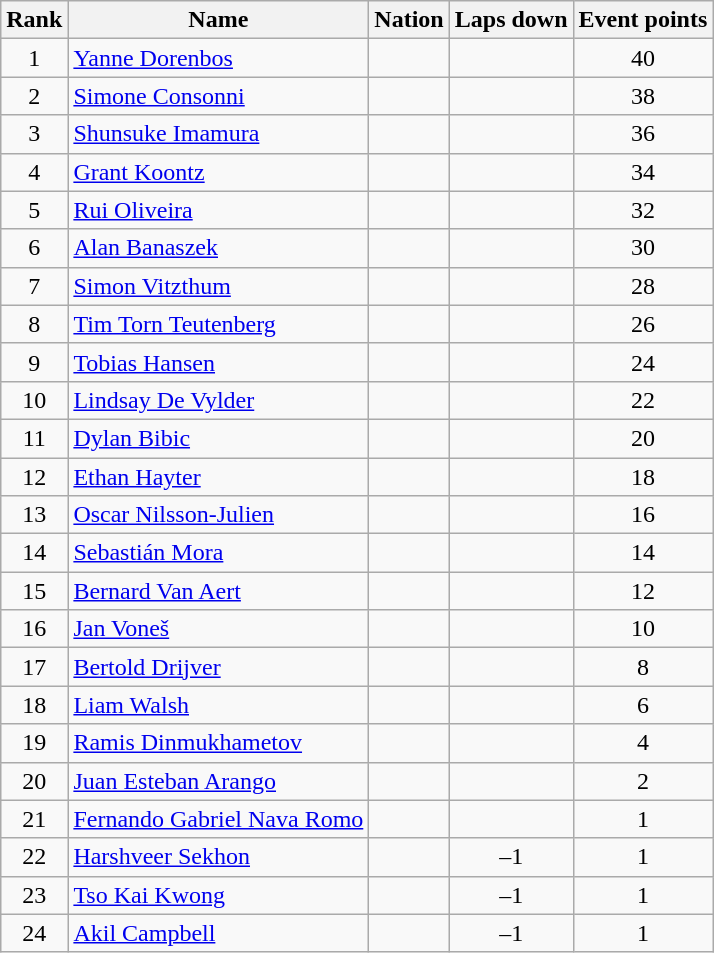<table class="wikitable sortable" style="text-align:center">
<tr>
<th>Rank</th>
<th>Name</th>
<th>Nation</th>
<th>Laps down</th>
<th>Event points</th>
</tr>
<tr>
<td>1</td>
<td align=left><a href='#'>Yanne Dorenbos</a></td>
<td align=left></td>
<td></td>
<td>40</td>
</tr>
<tr>
<td>2</td>
<td align=left><a href='#'>Simone Consonni</a></td>
<td align=left></td>
<td></td>
<td>38</td>
</tr>
<tr>
<td>3</td>
<td align=left><a href='#'>Shunsuke Imamura</a></td>
<td align=left></td>
<td></td>
<td>36</td>
</tr>
<tr>
<td>4</td>
<td align=left><a href='#'>Grant Koontz</a></td>
<td align=left></td>
<td></td>
<td>34</td>
</tr>
<tr>
<td>5</td>
<td align=left><a href='#'>Rui Oliveira</a></td>
<td align=left></td>
<td></td>
<td>32</td>
</tr>
<tr>
<td>6</td>
<td align=left><a href='#'>Alan Banaszek</a></td>
<td align=left></td>
<td></td>
<td>30</td>
</tr>
<tr>
<td>7</td>
<td align=left><a href='#'>Simon Vitzthum</a></td>
<td align=left></td>
<td></td>
<td>28</td>
</tr>
<tr>
<td>8</td>
<td align=left><a href='#'>Tim Torn Teutenberg</a></td>
<td align=left></td>
<td></td>
<td>26</td>
</tr>
<tr>
<td>9</td>
<td align=left><a href='#'>Tobias Hansen</a></td>
<td align=left></td>
<td></td>
<td>24</td>
</tr>
<tr>
<td>10</td>
<td align=left><a href='#'>Lindsay De Vylder</a></td>
<td align=left></td>
<td></td>
<td>22</td>
</tr>
<tr>
<td>11</td>
<td align=left><a href='#'>Dylan Bibic</a></td>
<td align=left></td>
<td></td>
<td>20</td>
</tr>
<tr>
<td>12</td>
<td align=left><a href='#'>Ethan Hayter</a></td>
<td align=left></td>
<td></td>
<td>18</td>
</tr>
<tr>
<td>13</td>
<td align=left><a href='#'>Oscar Nilsson-Julien</a></td>
<td align=left></td>
<td></td>
<td>16</td>
</tr>
<tr>
<td>14</td>
<td align=left><a href='#'>Sebastián Mora</a></td>
<td align=left></td>
<td></td>
<td>14</td>
</tr>
<tr>
<td>15</td>
<td align=left><a href='#'>Bernard Van Aert</a></td>
<td align=left></td>
<td></td>
<td>12</td>
</tr>
<tr>
<td>16</td>
<td align=left><a href='#'>Jan Voneš</a></td>
<td align=left></td>
<td></td>
<td>10</td>
</tr>
<tr>
<td>17</td>
<td align=left><a href='#'>Bertold Drijver</a></td>
<td align=left></td>
<td></td>
<td>8</td>
</tr>
<tr>
<td>18</td>
<td align=left><a href='#'>Liam Walsh</a></td>
<td align=left></td>
<td></td>
<td>6</td>
</tr>
<tr>
<td>19</td>
<td align=left><a href='#'>Ramis Dinmukhametov</a></td>
<td align=left></td>
<td></td>
<td>4</td>
</tr>
<tr>
<td>20</td>
<td align=left><a href='#'>Juan Esteban Arango</a></td>
<td align=left></td>
<td></td>
<td>2</td>
</tr>
<tr>
<td>21</td>
<td align=left><a href='#'>Fernando Gabriel Nava Romo</a></td>
<td align=left></td>
<td></td>
<td>1</td>
</tr>
<tr>
<td>22</td>
<td align=left><a href='#'>Harshveer Sekhon</a></td>
<td align=left></td>
<td>–1</td>
<td>1</td>
</tr>
<tr>
<td>23</td>
<td align=left><a href='#'>Tso Kai Kwong</a></td>
<td align=left></td>
<td>–1</td>
<td>1</td>
</tr>
<tr>
<td>24</td>
<td align=left><a href='#'>Akil Campbell</a></td>
<td align=left></td>
<td>–1</td>
<td>1</td>
</tr>
</table>
